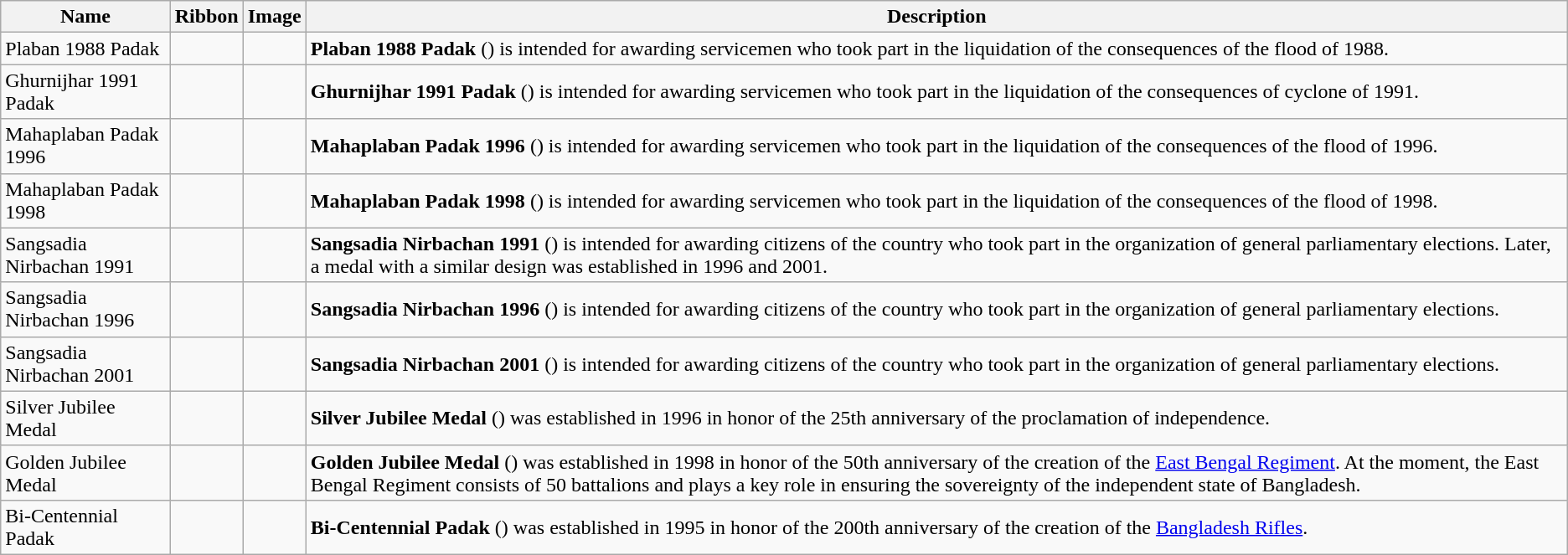<table class="wikitable">
<tr>
<th>Name</th>
<th>Ribbon</th>
<th>Image</th>
<th>Description</th>
</tr>
<tr>
<td>Plaban 1988 Padak</td>
<td></td>
<td></td>
<td><strong>Plaban 1988 Padak</strong> () is intended for awarding servicemen who took part in the liquidation of the consequences of the flood of 1988.</td>
</tr>
<tr>
<td>Ghurnijhar 1991 Padak</td>
<td></td>
<td></td>
<td><strong>Ghurnijhar 1991 Padak</strong> () is intended for awarding servicemen who took part in the liquidation of the consequences of cyclone of 1991.</td>
</tr>
<tr>
<td>Mahaplaban Padak 1996</td>
<td></td>
<td></td>
<td><strong>Mahaplaban Padak 1996</strong> () is intended for awarding servicemen who took part in the liquidation of the consequences of the flood of 1996.</td>
</tr>
<tr>
<td>Mahaplaban Padak 1998</td>
<td></td>
<td></td>
<td><strong>Mahaplaban Padak 1998</strong> () is intended for awarding servicemen who took part in the liquidation of the consequences of the flood of 1998.</td>
</tr>
<tr>
<td>Sangsadia Nirbachan 1991</td>
<td></td>
<td></td>
<td><strong>Sangsadia Nirbachan 1991</strong> () is intended for awarding citizens of the country who took part in the organization of general parliamentary elections. Later, a medal with a similar design was established in 1996 and 2001.</td>
</tr>
<tr>
<td>Sangsadia Nirbachan 1996</td>
<td></td>
<td></td>
<td><strong>Sangsadia Nirbachan 1996</strong> () is intended for awarding citizens of the country who took part in the organization of general parliamentary elections.</td>
</tr>
<tr>
<td>Sangsadia Nirbachan 2001</td>
<td></td>
<td></td>
<td><strong>Sangsadia Nirbachan 2001</strong> () is intended for awarding citizens of the country who took part in the organization of general parliamentary elections.</td>
</tr>
<tr>
<td>Silver Jubilee Medal</td>
<td></td>
<td></td>
<td><strong>Silver Jubilee Medal</strong> () was established in 1996 in honor of the 25th anniversary of the proclamation of independence.</td>
</tr>
<tr>
<td>Golden Jubilee Medal</td>
<td></td>
<td></td>
<td><strong>Golden Jubilee Medal</strong> () was established in 1998 in honor of the 50th anniversary of the creation of the <a href='#'>East Bengal Regiment</a>. At the moment, the East Bengal Regiment consists of 50 battalions and plays a key role in ensuring the sovereignty of the independent state of Bangladesh.</td>
</tr>
<tr>
<td>Bi-Centennial Padak</td>
<td></td>
<td></td>
<td><strong>Bi-Centennial Padak</strong> () was established in 1995 in honor of the 200th anniversary of the creation of the <a href='#'>Bangladesh Rifles</a>.</td>
</tr>
</table>
